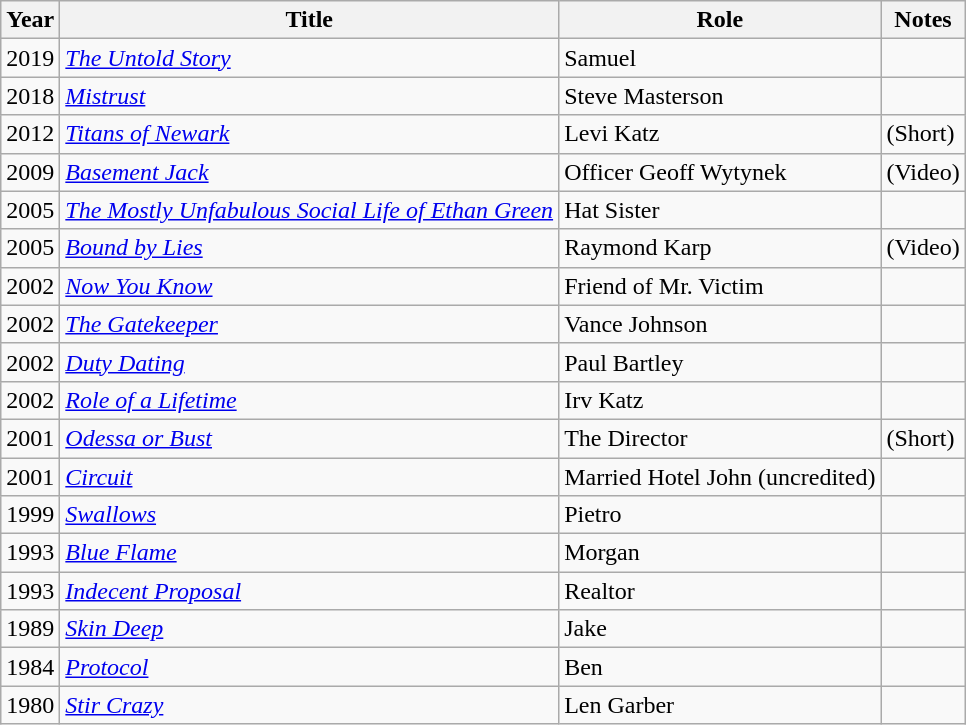<table class="wikitable sortable plainrowheaders" style="white-space:nowrap">
<tr>
<th>Year</th>
<th>Title</th>
<th>Role</th>
<th>Notes</th>
</tr>
<tr>
<td>2019</td>
<td><em><a href='#'>The Untold Story</a></em></td>
<td>Samuel</td>
<td></td>
</tr>
<tr>
<td>2018</td>
<td><em><a href='#'>Mistrust</a></em></td>
<td>Steve Masterson</td>
<td></td>
</tr>
<tr>
<td>2012</td>
<td><em><a href='#'>Titans of Newark</a></em></td>
<td>Levi Katz</td>
<td>(Short)</td>
</tr>
<tr>
<td>2009</td>
<td><em><a href='#'>Basement Jack</a></em></td>
<td>Officer Geoff Wytynek</td>
<td>(Video)</td>
</tr>
<tr>
<td>2005</td>
<td><em><a href='#'>The Mostly Unfabulous Social Life of Ethan Green</a></em></td>
<td>Hat Sister</td>
<td></td>
</tr>
<tr>
<td>2005</td>
<td><em><a href='#'>Bound by Lies</a></em></td>
<td>Raymond Karp</td>
<td>(Video)</td>
</tr>
<tr>
<td>2002</td>
<td><em><a href='#'>Now You Know</a></em></td>
<td>Friend of Mr. Victim</td>
<td></td>
</tr>
<tr>
<td>2002</td>
<td><em><a href='#'>The Gatekeeper</a></em></td>
<td>Vance Johnson</td>
<td></td>
</tr>
<tr>
<td>2002</td>
<td><em><a href='#'>Duty Dating</a></em></td>
<td>Paul Bartley</td>
<td></td>
</tr>
<tr>
<td>2002</td>
<td><em><a href='#'>Role of a Lifetime</a></em></td>
<td>Irv Katz</td>
<td></td>
</tr>
<tr>
<td>2001</td>
<td><em><a href='#'>Odessa or Bust</a></em></td>
<td>The Director</td>
<td>(Short)</td>
</tr>
<tr>
<td>2001</td>
<td><em><a href='#'>Circuit</a></em></td>
<td>Married Hotel John (uncredited)</td>
<td></td>
</tr>
<tr>
<td>1999</td>
<td><em><a href='#'>Swallows</a></em></td>
<td>Pietro</td>
<td></td>
</tr>
<tr>
<td>1993</td>
<td><em><a href='#'>Blue Flame</a></em></td>
<td>Morgan</td>
<td></td>
</tr>
<tr>
<td>1993</td>
<td><em><a href='#'>Indecent Proposal</a></em></td>
<td>Realtor</td>
<td></td>
</tr>
<tr>
<td>1989</td>
<td><em><a href='#'>Skin Deep</a></em></td>
<td>Jake</td>
<td></td>
</tr>
<tr>
<td>1984</td>
<td><em><a href='#'>Protocol</a></em></td>
<td>Ben</td>
<td></td>
</tr>
<tr>
<td>1980</td>
<td><em><a href='#'>Stir Crazy</a></em></td>
<td>Len Garber</td>
<td></td>
</tr>
</table>
